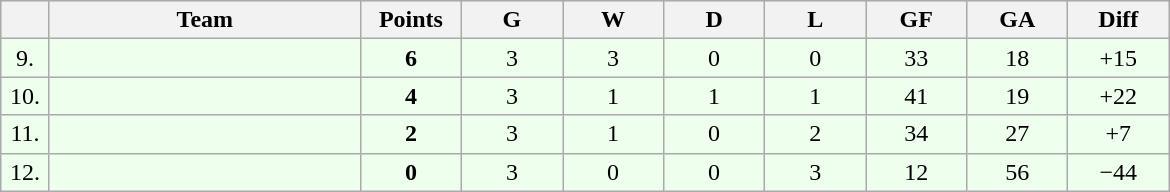<table class=wikitable style="text-align:center">
<tr bgcolor="#DCDCDC">
<th width="25"></th>
<th width="200">Team</th>
<th width="60">Points</th>
<th width="60">G</th>
<th width="60">W</th>
<th width="60">D</th>
<th width="60">L</th>
<th width="60">GF</th>
<th width="60">GA</th>
<th width="60">Diff</th>
</tr>
<tr bgcolor=#EEFFEE>
<td>9.</td>
<td align=left></td>
<td><strong>6</strong></td>
<td>3</td>
<td>3</td>
<td>0</td>
<td>0</td>
<td>33</td>
<td>18</td>
<td>+15</td>
</tr>
<tr bgcolor=#EEFFEE>
<td>10.</td>
<td align=left></td>
<td><strong>4</strong></td>
<td>3</td>
<td>1</td>
<td>1</td>
<td>1</td>
<td>41</td>
<td>19</td>
<td>+22</td>
</tr>
<tr bgcolor=#EEFFEE>
<td>11.</td>
<td align=left></td>
<td><strong>2</strong></td>
<td>3</td>
<td>1</td>
<td>0</td>
<td>2</td>
<td>34</td>
<td>27</td>
<td>+7</td>
</tr>
<tr bgcolor=#EEFFEE>
<td>12.</td>
<td align=left></td>
<td><strong>0</strong></td>
<td>3</td>
<td>0</td>
<td>0</td>
<td>3</td>
<td>12</td>
<td>56</td>
<td>−44</td>
</tr>
</table>
